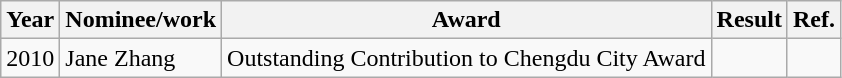<table class="wikitable">
<tr>
<th>Year</th>
<th>Nominee/work</th>
<th>Award</th>
<th><strong>Result</strong></th>
<th>Ref.</th>
</tr>
<tr>
<td>2010</td>
<td>Jane Zhang</td>
<td>Outstanding Contribution to Chengdu City Award</td>
<td></td>
<td></td>
</tr>
</table>
